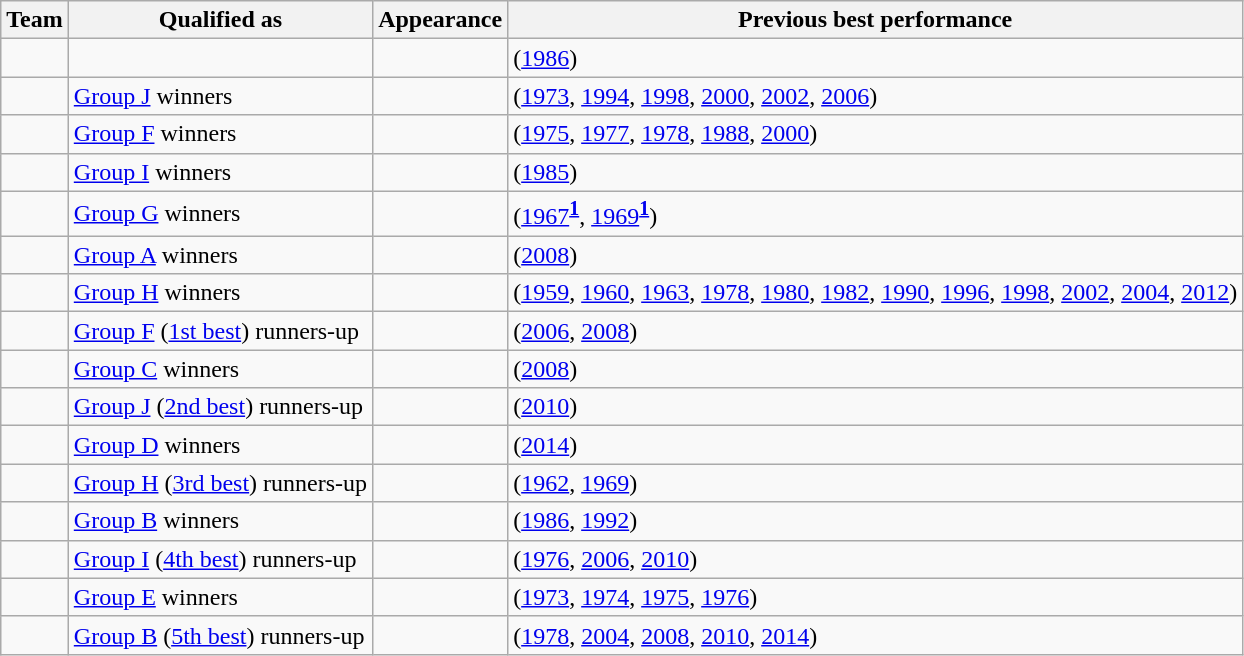<table class="wikitable sortable">
<tr>
<th>Team</th>
<th>Qualified as</th>
<th>Appearance</th>
<th>Previous best performance</th>
</tr>
<tr>
<td></td>
<td></td>
<td></td>
<td> (<a href='#'>1986</a>)</td>
</tr>
<tr>
<td></td>
<td><a href='#'>Group J</a> winners</td>
<td></td>
<td> (<a href='#'>1973</a>, <a href='#'>1994</a>, <a href='#'>1998</a>, <a href='#'>2000</a>, <a href='#'>2002</a>, <a href='#'>2006</a>)</td>
</tr>
<tr>
<td></td>
<td><a href='#'>Group F</a> winners</td>
<td></td>
<td> (<a href='#'>1975</a>, <a href='#'>1977</a>, <a href='#'>1978</a>, <a href='#'>1988</a>, <a href='#'>2000</a>)</td>
</tr>
<tr>
<td></td>
<td><a href='#'>Group I</a> winners</td>
<td></td>
<td> (<a href='#'>1985</a>)</td>
</tr>
<tr>
<td></td>
<td><a href='#'>Group G</a> winners</td>
<td></td>
<td> (<a href='#'>1967</a><sup><strong><a href='#'>1</a></strong></sup>, <a href='#'>1969</a><sup><strong><a href='#'>1</a></strong></sup>)</td>
</tr>
<tr>
<td></td>
<td><a href='#'>Group A</a> winners</td>
<td></td>
<td> (<a href='#'>2008</a>)</td>
</tr>
<tr>
<td></td>
<td><a href='#'>Group H</a> winners</td>
<td></td>
<td> (<a href='#'>1959</a>, <a href='#'>1960</a>, <a href='#'>1963</a>, <a href='#'>1978</a>, <a href='#'>1980</a>, <a href='#'>1982</a>, <a href='#'>1990</a>, <a href='#'>1996</a>, <a href='#'>1998</a>, <a href='#'>2002</a>, <a href='#'>2004</a>, <a href='#'>2012</a>)</td>
</tr>
<tr>
<td></td>
<td><a href='#'>Group F</a> (<a href='#'>1st best</a>) runners-up</td>
<td></td>
<td> (<a href='#'>2006</a>, <a href='#'>2008</a>)</td>
</tr>
<tr>
<td></td>
<td><a href='#'>Group C</a> winners</td>
<td></td>
<td> (<a href='#'>2008</a>)</td>
</tr>
<tr>
<td></td>
<td><a href='#'>Group J</a> (<a href='#'>2nd best</a>) runners-up</td>
<td></td>
<td> (<a href='#'>2010</a>)</td>
</tr>
<tr>
<td></td>
<td><a href='#'>Group D</a> winners</td>
<td></td>
<td> (<a href='#'>2014</a>)</td>
</tr>
<tr>
<td></td>
<td><a href='#'>Group H</a> (<a href='#'>3rd best</a>) runners-up</td>
<td></td>
<td> (<a href='#'>1962</a>, <a href='#'>1969</a>)</td>
</tr>
<tr>
<td></td>
<td><a href='#'>Group B</a> winners</td>
<td></td>
<td> (<a href='#'>1986</a>, <a href='#'>1992</a>)</td>
</tr>
<tr>
<td></td>
<td><a href='#'>Group I</a> (<a href='#'>4th best</a>) runners-up</td>
<td></td>
<td> (<a href='#'>1976</a>, <a href='#'>2006</a>, <a href='#'>2010</a>)</td>
</tr>
<tr>
<td></td>
<td><a href='#'>Group E</a> winners</td>
<td></td>
<td> (<a href='#'>1973</a>, <a href='#'>1974</a>, <a href='#'>1975</a>, <a href='#'>1976</a>)</td>
</tr>
<tr>
<td></td>
<td><a href='#'>Group B</a> (<a href='#'>5th best</a>) runners-up</td>
<td></td>
<td> (<a href='#'>1978</a>, <a href='#'>2004</a>, <a href='#'>2008</a>, <a href='#'>2010</a>, <a href='#'>2014</a>)</td>
</tr>
</table>
